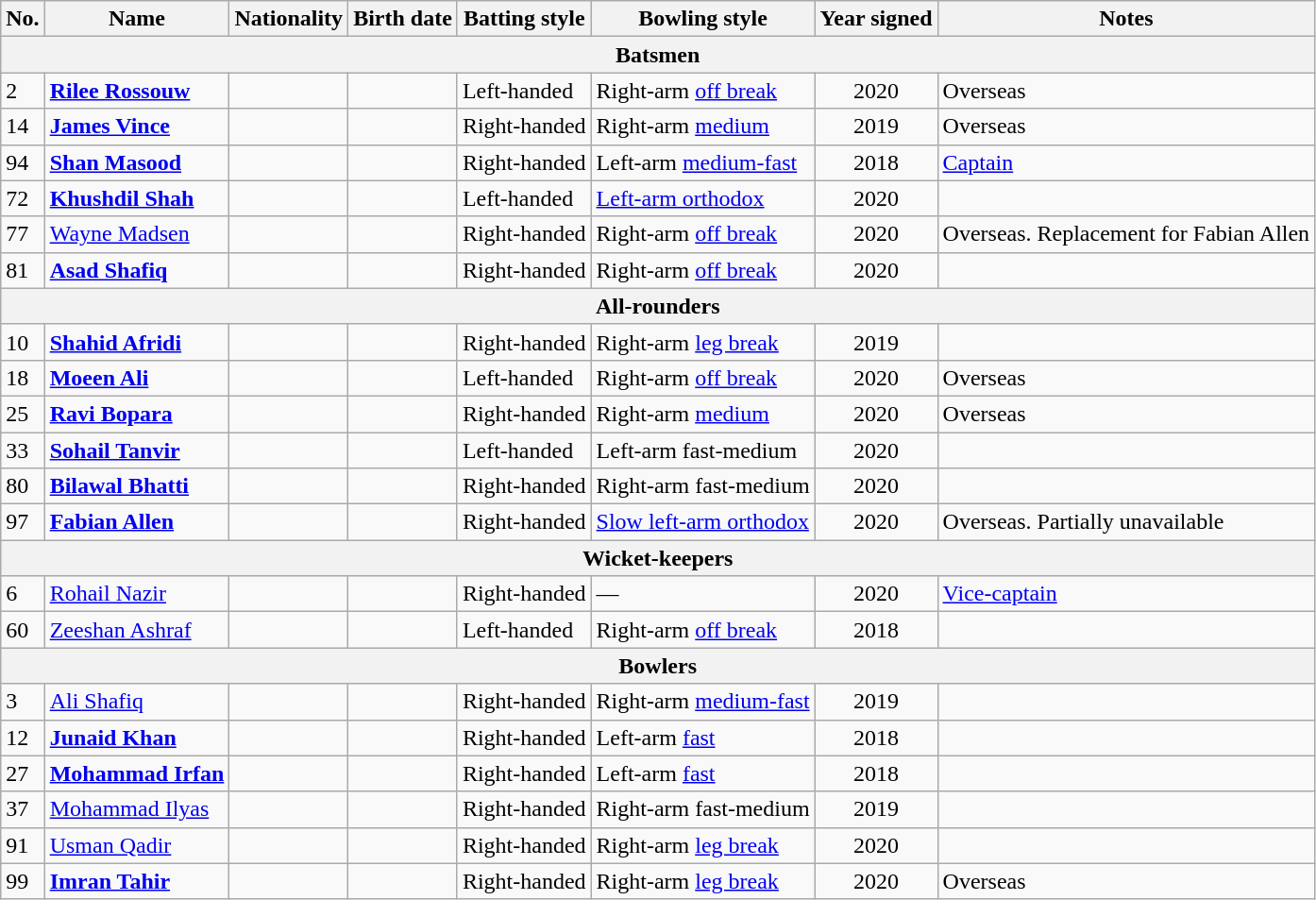<table class="wikitable">
<tr>
<th>No.</th>
<th>Name</th>
<th>Nationality</th>
<th>Birth date</th>
<th>Batting style</th>
<th>Bowling style</th>
<th>Year signed</th>
<th>Notes</th>
</tr>
<tr>
<th colspan="8">Batsmen</th>
</tr>
<tr>
<td>2</td>
<td><strong><a href='#'>Rilee Rossouw</a></strong></td>
<td></td>
<td></td>
<td>Left-handed</td>
<td>Right-arm <a href='#'>off break</a></td>
<td style="text-align:center;">2020</td>
<td>Overseas</td>
</tr>
<tr>
<td>14</td>
<td><strong><a href='#'>James Vince</a></strong></td>
<td></td>
<td></td>
<td>Right-handed</td>
<td>Right-arm <a href='#'>medium</a></td>
<td style="text-align:center;">2019</td>
<td>Overseas</td>
</tr>
<tr>
<td>94</td>
<td><strong><a href='#'>Shan Masood</a></strong></td>
<td></td>
<td></td>
<td>Right-handed</td>
<td>Left-arm <a href='#'>medium-fast</a></td>
<td style="text-align:center;">2018</td>
<td><a href='#'>Captain</a></td>
</tr>
<tr>
<td>72</td>
<td><strong><a href='#'>Khushdil Shah</a></strong></td>
<td></td>
<td></td>
<td>Left-handed</td>
<td><a href='#'>Left-arm orthodox</a></td>
<td style="text-align:center;">2020</td>
<td></td>
</tr>
<tr>
<td>77</td>
<td><a href='#'>Wayne Madsen</a></td>
<td></td>
<td></td>
<td>Right-handed</td>
<td>Right-arm <a href='#'>off break</a></td>
<td style="text-align:center;">2020</td>
<td>Overseas. Replacement for Fabian Allen</td>
</tr>
<tr>
<td>81</td>
<td><strong><a href='#'>Asad Shafiq</a></strong></td>
<td></td>
<td></td>
<td>Right-handed</td>
<td>Right-arm <a href='#'>off break</a></td>
<td style="text-align:center;">2020</td>
<td></td>
</tr>
<tr>
<th colspan="8">All-rounders</th>
</tr>
<tr>
<td>10</td>
<td><strong><a href='#'>Shahid Afridi</a></strong></td>
<td></td>
<td></td>
<td>Right-handed</td>
<td>Right-arm <a href='#'>leg break</a></td>
<td style="text-align:center;">2019</td>
<td></td>
</tr>
<tr>
<td>18</td>
<td><strong><a href='#'>Moeen Ali</a></strong></td>
<td></td>
<td></td>
<td>Left-handed</td>
<td>Right-arm <a href='#'>off break</a></td>
<td style="text-align:center;">2020</td>
<td>Overseas</td>
</tr>
<tr>
<td>25</td>
<td><strong><a href='#'>Ravi Bopara</a></strong></td>
<td></td>
<td></td>
<td>Right-handed</td>
<td>Right-arm <a href='#'>medium</a></td>
<td style="text-align:center;">2020</td>
<td>Overseas</td>
</tr>
<tr>
<td>33</td>
<td><strong><a href='#'>Sohail Tanvir</a></strong></td>
<td></td>
<td></td>
<td>Left-handed</td>
<td>Left-arm fast-medium</td>
<td style="text-align:center;">2020</td>
<td></td>
</tr>
<tr>
<td>80</td>
<td><strong><a href='#'>Bilawal Bhatti</a></strong></td>
<td></td>
<td></td>
<td>Right-handed</td>
<td>Right-arm fast-medium</td>
<td style="text-align:center;">2020</td>
<td></td>
</tr>
<tr>
<td>97</td>
<td><strong><a href='#'>Fabian Allen</a></strong></td>
<td></td>
<td></td>
<td>Right-handed</td>
<td><a href='#'>Slow left-arm orthodox</a></td>
<td style="text-align:center;">2020</td>
<td>Overseas. Partially unavailable</td>
</tr>
<tr>
<th colspan="8">Wicket-keepers</th>
</tr>
<tr>
<td>6</td>
<td><a href='#'>Rohail Nazir</a></td>
<td></td>
<td></td>
<td>Right-handed</td>
<td>—</td>
<td style="text-align:center;">2020</td>
<td><a href='#'>Vice-captain</a></td>
</tr>
<tr>
<td>60</td>
<td><a href='#'>Zeeshan Ashraf</a></td>
<td></td>
<td></td>
<td>Left-handed</td>
<td>Right-arm <a href='#'>off break</a></td>
<td style="text-align:center;">2018</td>
<td></td>
</tr>
<tr>
<th colspan="8">Bowlers</th>
</tr>
<tr>
<td>3</td>
<td><a href='#'>Ali Shafiq</a></td>
<td></td>
<td></td>
<td>Right-handed</td>
<td>Right-arm <a href='#'>medium-fast</a></td>
<td style="text-align:center;">2019</td>
<td></td>
</tr>
<tr>
<td>12</td>
<td><strong><a href='#'>Junaid Khan</a></strong></td>
<td></td>
<td></td>
<td>Right-handed</td>
<td>Left-arm <a href='#'>fast</a></td>
<td style="text-align:center;">2018</td>
<td></td>
</tr>
<tr>
<td>27</td>
<td><strong><a href='#'>Mohammad Irfan</a></strong></td>
<td></td>
<td></td>
<td>Right-handed</td>
<td>Left-arm <a href='#'>fast</a></td>
<td style="text-align:center;">2018</td>
<td></td>
</tr>
<tr>
<td>37</td>
<td><a href='#'>Mohammad Ilyas</a></td>
<td></td>
<td></td>
<td>Right-handed</td>
<td>Right-arm fast-medium</td>
<td style="text-align:center;">2019</td>
<td></td>
</tr>
<tr>
<td>91</td>
<td><a href='#'>Usman Qadir</a></td>
<td></td>
<td></td>
<td>Right-handed</td>
<td>Right-arm <a href='#'>leg break</a></td>
<td style="text-align:center;">2020</td>
<td></td>
</tr>
<tr>
<td>99</td>
<td><strong><a href='#'>Imran Tahir</a></strong></td>
<td></td>
<td></td>
<td>Right-handed</td>
<td>Right-arm <a href='#'>leg break</a></td>
<td style="text-align:center;">2020</td>
<td>Overseas</td>
</tr>
</table>
